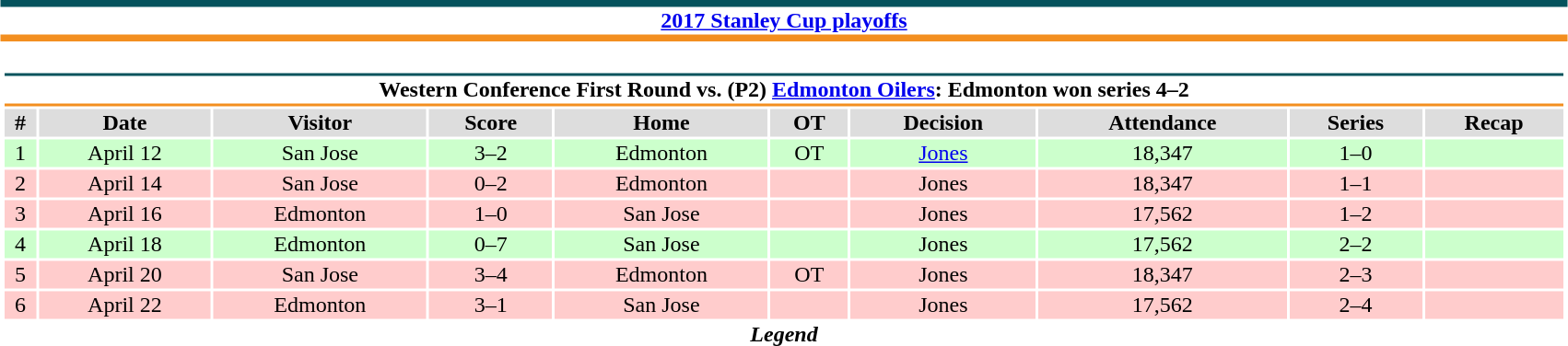<table class="toccolours" width=90% style="clear:both; margin:1.5em auto; text-align:center;">
<tr>
<th colspan=11 style="background:#FFFFFF; border-top:#05535D 5px solid; border-bottom:#F38F20 5px solid;"><a href='#'>2017 Stanley Cup playoffs</a></th>
</tr>
<tr>
<td colspan=10><br><table class="toccolours collapsible collapsed" style="width:100%;">
<tr>
<th colspan=10 style="background:#FFFFFF; border-top:#05535D 2px solid; border-bottom:#F38F20 2px solid;">Western Conference First Round vs. (P2) <a href='#'>Edmonton Oilers</a>: Edmonton won series 4–2</th>
</tr>
<tr align="center" bgcolor="#dddddd">
<th>#</th>
<th>Date</th>
<th>Visitor</th>
<th>Score</th>
<th>Home</th>
<th>OT</th>
<th>Decision</th>
<th>Attendance</th>
<th>Series</th>
<th>Recap</th>
</tr>
<tr bgcolor=ccffcc>
<td>1</td>
<td>April 12</td>
<td>San Jose</td>
<td>3–2</td>
<td>Edmonton</td>
<td>OT</td>
<td><a href='#'>Jones</a></td>
<td>18,347</td>
<td>1–0</td>
<td></td>
</tr>
<tr bgcolor=ffcccc>
<td>2</td>
<td>April 14</td>
<td>San Jose</td>
<td>0–2</td>
<td>Edmonton</td>
<td></td>
<td>Jones</td>
<td>18,347</td>
<td>1–1</td>
<td></td>
</tr>
<tr bgcolor=ffcccc>
<td>3</td>
<td>April 16</td>
<td>Edmonton</td>
<td>1–0</td>
<td>San Jose</td>
<td></td>
<td>Jones</td>
<td>17,562</td>
<td>1–2</td>
<td></td>
</tr>
<tr bgcolor=ccffcc>
<td>4</td>
<td>April 18</td>
<td>Edmonton</td>
<td>0–7</td>
<td>San Jose</td>
<td></td>
<td>Jones</td>
<td>17,562</td>
<td>2–2</td>
<td></td>
</tr>
<tr bgcolor=ffcccc>
<td>5</td>
<td>April 20</td>
<td>San Jose</td>
<td>3–4</td>
<td>Edmonton</td>
<td>OT</td>
<td>Jones</td>
<td>18,347</td>
<td>2–3</td>
<td></td>
</tr>
<tr bgcolor=ffcccc>
<td>6</td>
<td>April 22</td>
<td>Edmonton</td>
<td>3–1</td>
<td>San Jose</td>
<td></td>
<td>Jones</td>
<td>17,562</td>
<td>2–4</td>
<td></td>
</tr>
</table>
<strong><em>Legend</em></strong>

</td>
</tr>
</table>
